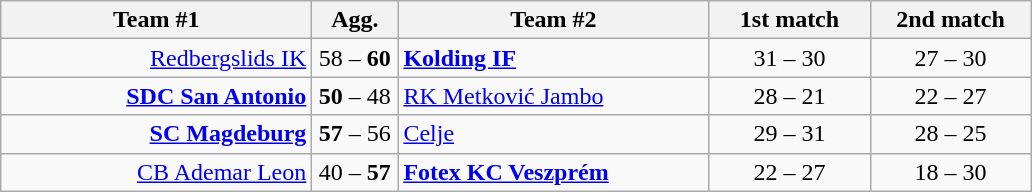<table class=wikitable style="text-align:center">
<tr>
<th width=200>Team #1</th>
<th width=50>Agg.</th>
<th width=200>Team #2</th>
<th width=100>1st match</th>
<th width=100>2nd match</th>
</tr>
<tr>
<td align=right><a href='#'>Redbergslids IK</a> </td>
<td>58 – <strong>60</strong></td>
<td align=left> <strong><a href='#'>Kolding IF</a></strong></td>
<td>31 – 30</td>
<td>27 – 30</td>
</tr>
<tr>
<td align=right><strong><a href='#'>SDC San Antonio</a></strong> </td>
<td><strong>50</strong> – 48</td>
<td align=left> <a href='#'>RK Metković Jambo</a></td>
<td>28 – 21</td>
<td>22 – 27</td>
</tr>
<tr>
<td align=right><strong><a href='#'>SC Magdeburg</a></strong> </td>
<td><strong>57</strong> – 56</td>
<td align=left> <a href='#'>Celje</a></td>
<td>29 – 31</td>
<td>28 – 25</td>
</tr>
<tr>
<td align=right><a href='#'>CB Ademar Leon</a> </td>
<td>40 – <strong>57</strong></td>
<td align=left> <strong><a href='#'>Fotex KC Veszprém</a></strong></td>
<td>22 – 27</td>
<td>18 – 30</td>
</tr>
</table>
